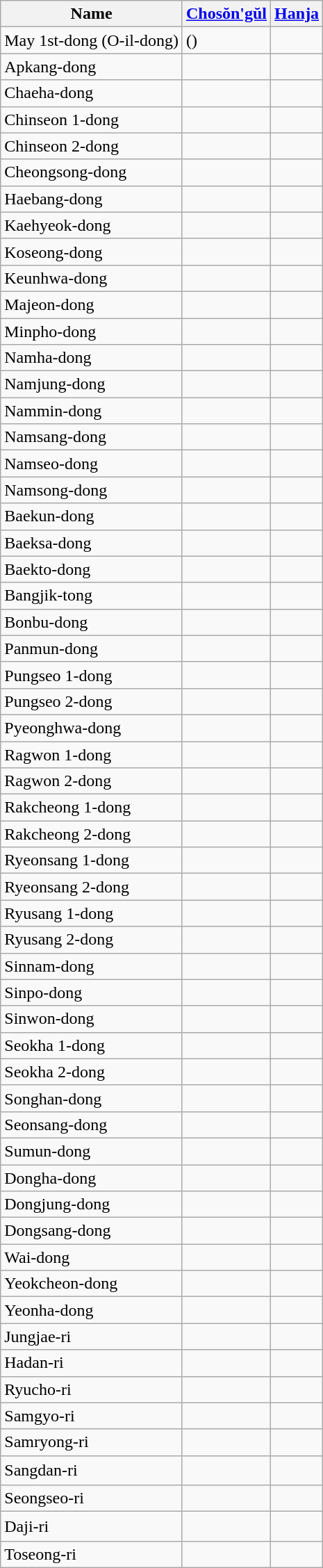<table class="wikitable">
<tr>
<th>Name</th>
<th><a href='#'>Chosŏn'gŭl</a></th>
<th><a href='#'>Hanja</a></th>
</tr>
<tr>
<td>May 1st-dong (O-il-dong)</td>
<td> ()</td>
<td></td>
</tr>
<tr>
<td>Apkang-dong</td>
<td></td>
<td></td>
</tr>
<tr>
<td>Chaeha-dong</td>
<td></td>
<td></td>
</tr>
<tr>
<td>Chinseon 1-dong</td>
<td></td>
<td></td>
</tr>
<tr>
<td>Chinseon 2-dong</td>
<td></td>
<td></td>
</tr>
<tr>
<td>Cheongsong-dong</td>
<td></td>
<td></td>
</tr>
<tr>
<td>Haebang-dong</td>
<td></td>
<td></td>
</tr>
<tr>
<td>Kaehyeok-dong</td>
<td></td>
<td></td>
</tr>
<tr>
<td>Koseong-dong</td>
<td></td>
<td></td>
</tr>
<tr>
<td>Keunhwa-dong</td>
<td></td>
<td></td>
</tr>
<tr>
<td>Majeon-dong</td>
<td></td>
<td></td>
</tr>
<tr>
<td>Minpho-dong</td>
<td></td>
<td></td>
</tr>
<tr>
<td>Namha-dong</td>
<td></td>
<td></td>
</tr>
<tr>
<td>Namjung-dong</td>
<td></td>
<td></td>
</tr>
<tr>
<td>Nammin-dong</td>
<td></td>
<td></td>
</tr>
<tr>
<td>Namsang-dong</td>
<td></td>
<td></td>
</tr>
<tr>
<td>Namseo-dong</td>
<td></td>
<td></td>
</tr>
<tr>
<td>Namsong-dong</td>
<td></td>
<td></td>
</tr>
<tr>
<td>Baekun-dong</td>
<td></td>
<td></td>
</tr>
<tr>
<td>Baeksa-dong</td>
<td></td>
<td></td>
</tr>
<tr>
<td>Baekto-dong</td>
<td></td>
<td></td>
</tr>
<tr>
<td>Bangjik-tong</td>
<td></td>
<td></td>
</tr>
<tr>
<td>Bonbu-dong</td>
<td></td>
<td></td>
</tr>
<tr>
<td>Panmun-dong</td>
<td></td>
<td></td>
</tr>
<tr>
<td>Pungseo 1-dong</td>
<td></td>
<td></td>
</tr>
<tr>
<td>Pungseo 2-dong</td>
<td></td>
<td></td>
</tr>
<tr>
<td>Pyeonghwa-dong</td>
<td></td>
<td></td>
</tr>
<tr>
<td>Ragwon 1-dong</td>
<td></td>
<td></td>
</tr>
<tr>
<td>Ragwon 2-dong</td>
<td></td>
<td></td>
</tr>
<tr>
<td>Rakcheong 1-dong</td>
<td></td>
<td></td>
</tr>
<tr>
<td>Rakcheong 2-dong</td>
<td></td>
<td></td>
</tr>
<tr>
<td>Ryeonsang 1-dong</td>
<td></td>
<td></td>
</tr>
<tr>
<td>Ryeonsang 2-dong</td>
<td></td>
<td></td>
</tr>
<tr>
<td>Ryusang 1-dong</td>
<td></td>
<td></td>
</tr>
<tr>
<td>Ryusang 2-dong</td>
<td></td>
<td></td>
</tr>
<tr>
<td>Sinnam-dong</td>
<td></td>
<td></td>
</tr>
<tr>
<td>Sinpo-dong</td>
<td></td>
<td></td>
</tr>
<tr>
<td>Sinwon-dong</td>
<td></td>
<td></td>
</tr>
<tr>
<td>Seokha 1-dong</td>
<td></td>
<td></td>
</tr>
<tr>
<td>Seokha 2-dong</td>
<td></td>
<td></td>
</tr>
<tr>
<td>Songhan-dong</td>
<td></td>
<td></td>
</tr>
<tr>
<td>Seonsang-dong</td>
<td></td>
<td></td>
</tr>
<tr>
<td>Sumun-dong</td>
<td></td>
<td></td>
</tr>
<tr>
<td>Dongha-dong</td>
<td></td>
<td></td>
</tr>
<tr>
<td>Dongjung-dong</td>
<td></td>
<td></td>
</tr>
<tr>
<td>Dongsang-dong</td>
<td></td>
<td></td>
</tr>
<tr>
<td>Wai-dong</td>
<td></td>
<td></td>
</tr>
<tr>
<td>Yeokcheon-dong</td>
<td></td>
<td></td>
</tr>
<tr>
<td>Yeonha-dong</td>
<td></td>
<td></td>
</tr>
<tr>
<td>Jungjae-ri</td>
<td></td>
<td></td>
</tr>
<tr>
<td>Hadan-ri</td>
<td></td>
<td></td>
</tr>
<tr>
<td>Ryucho-ri</td>
<td></td>
<td></td>
</tr>
<tr>
<td>Samgyo-ri</td>
<td></td>
<td></td>
</tr>
<tr>
<td>Samryong-ri</td>
<td></td>
<td></td>
</tr>
<tr>
<td>Sangdan-ri　</td>
<td></td>
<td></td>
</tr>
<tr>
<td>Seongseo-ri</td>
<td></td>
<td></td>
</tr>
<tr>
<td>Daji-ri　</td>
<td></td>
<td></td>
</tr>
<tr>
<td>Toseong-ri</td>
<td></td>
<td></td>
</tr>
</table>
